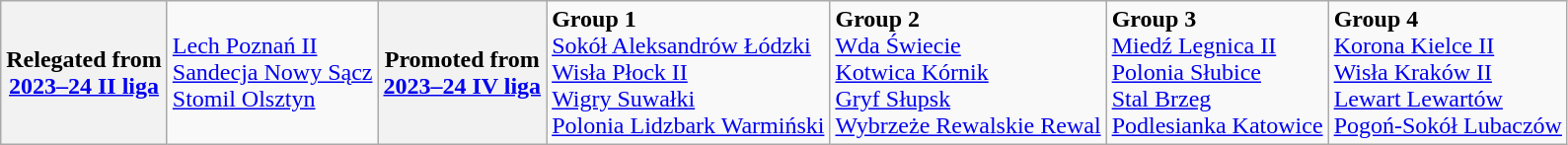<table class="wikitable">
<tr>
<th>Relegated from<br><a href='#'>2023–24 II liga</a></th>
<td> <a href='#'>Lech Poznań II</a><br> <a href='#'>Sandecja Nowy Sącz</a><br> <a href='#'>Stomil Olsztyn</a></td>
<th>Promoted from<br><a href='#'>2023–24 IV liga</a></th>
<td><strong>Group 1</strong><br> <a href='#'>Sokół Aleksandrów Łódzki</a><br> <a href='#'>Wisła Płock II</a><br> <a href='#'>Wigry Suwałki</a><br> <a href='#'>Polonia Lidzbark Warmiński</a></td>
<td><strong>Group 2</strong><br> <a href='#'>Wda Świecie</a><br> <a href='#'>Kotwica Kórnik</a><br> <a href='#'>Gryf Słupsk</a><br> <a href='#'>Wybrzeże Rewalskie Rewal</a></td>
<td><strong>Group 3</strong><br> <a href='#'>Miedź Legnica II</a><br> <a href='#'>Polonia Słubice</a><br> <a href='#'>Stal Brzeg</a><br> <a href='#'>Podlesianka Katowice</a></td>
<td><strong>Group 4</strong><br> <a href='#'>Korona Kielce II</a><br> <a href='#'>Wisła Kraków II</a><br> <a href='#'>Lewart Lewartów</a><br> <a href='#'>Pogoń-Sokół Lubaczów</a></td>
</tr>
</table>
